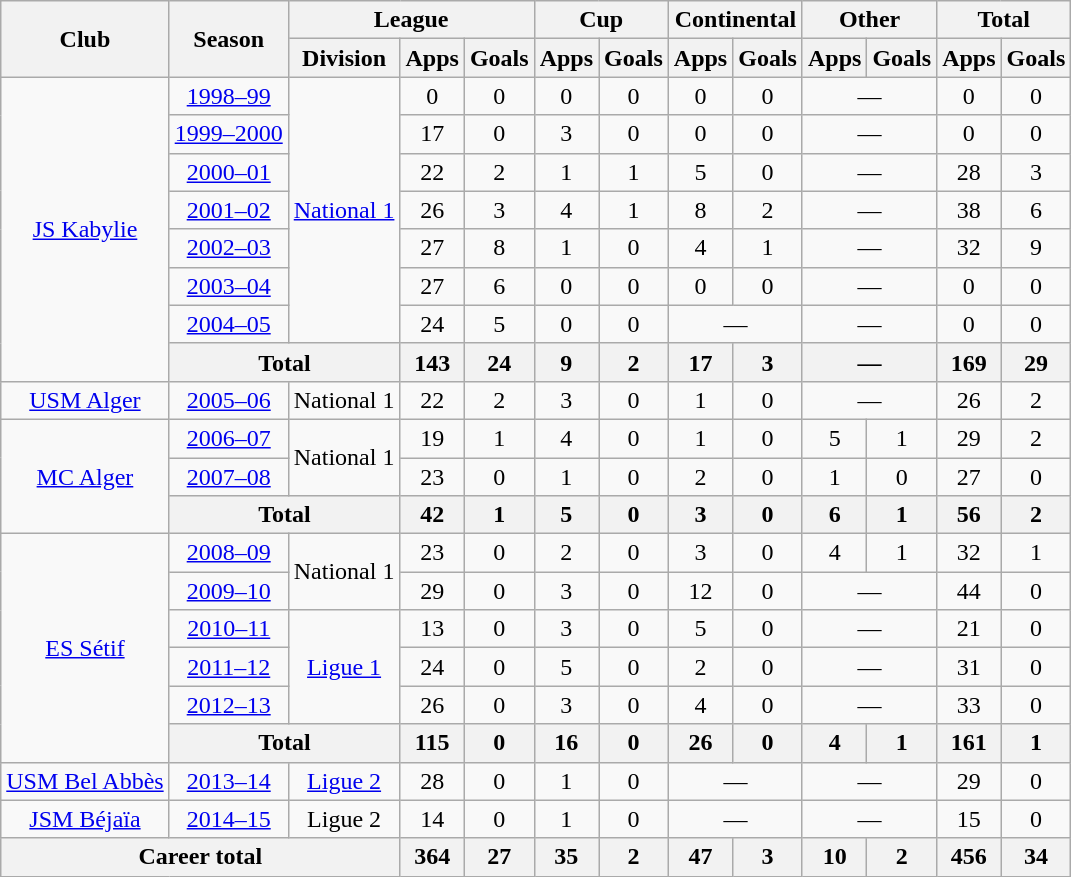<table class="wikitable" style="text-align:center">
<tr>
<th rowspan="2">Club</th>
<th rowspan="2">Season</th>
<th colspan="3">League</th>
<th colspan="2">Cup</th>
<th colspan="2">Continental</th>
<th colspan="2">Other</th>
<th colspan="2">Total</th>
</tr>
<tr>
<th>Division</th>
<th>Apps</th>
<th>Goals</th>
<th>Apps</th>
<th>Goals</th>
<th>Apps</th>
<th>Goals</th>
<th>Apps</th>
<th>Goals</th>
<th>Apps</th>
<th>Goals</th>
</tr>
<tr>
<td rowspan="8"><a href='#'>JS Kabylie</a></td>
<td><a href='#'>1998–99</a></td>
<td rowspan="7"><a href='#'>National 1</a></td>
<td>0</td>
<td>0</td>
<td>0</td>
<td>0</td>
<td>0</td>
<td>0</td>
<td colspan="2">—</td>
<td>0</td>
<td>0</td>
</tr>
<tr>
<td><a href='#'>1999–2000</a></td>
<td>17</td>
<td>0</td>
<td>3</td>
<td>0</td>
<td>0</td>
<td>0</td>
<td colspan="2">—</td>
<td>0</td>
<td>0</td>
</tr>
<tr>
<td><a href='#'>2000–01</a></td>
<td>22</td>
<td>2</td>
<td>1</td>
<td>1</td>
<td>5</td>
<td>0</td>
<td colspan="2">—</td>
<td>28</td>
<td>3</td>
</tr>
<tr>
<td><a href='#'>2001–02</a></td>
<td>26</td>
<td>3</td>
<td>4</td>
<td>1</td>
<td>8</td>
<td>2</td>
<td colspan="2">—</td>
<td>38</td>
<td>6</td>
</tr>
<tr>
<td><a href='#'>2002–03</a></td>
<td>27</td>
<td>8</td>
<td>1</td>
<td>0</td>
<td>4</td>
<td>1</td>
<td colspan="2">—</td>
<td>32</td>
<td>9</td>
</tr>
<tr>
<td><a href='#'>2003–04</a></td>
<td>27</td>
<td>6</td>
<td>0</td>
<td>0</td>
<td>0</td>
<td>0</td>
<td colspan="2">—</td>
<td>0</td>
<td>0</td>
</tr>
<tr>
<td><a href='#'>2004–05</a></td>
<td>24</td>
<td>5</td>
<td>0</td>
<td>0</td>
<td colspan="2">—</td>
<td colspan="2">—</td>
<td>0</td>
<td>0</td>
</tr>
<tr>
<th colspan="2">Total</th>
<th>143</th>
<th>24</th>
<th>9</th>
<th>2</th>
<th>17</th>
<th>3</th>
<th colspan="2">—</th>
<th>169</th>
<th>29</th>
</tr>
<tr>
<td><a href='#'>USM Alger</a></td>
<td><a href='#'>2005–06</a></td>
<td>National 1</td>
<td>22</td>
<td>2</td>
<td>3</td>
<td>0</td>
<td>1</td>
<td>0</td>
<td colspan="2">—</td>
<td>26</td>
<td>2</td>
</tr>
<tr>
<td rowspan="3"><a href='#'>MC Alger</a></td>
<td><a href='#'>2006–07</a></td>
<td rowspan="2">National 1</td>
<td>19</td>
<td>1</td>
<td>4</td>
<td>0</td>
<td>1</td>
<td>0</td>
<td>5</td>
<td>1</td>
<td>29</td>
<td>2</td>
</tr>
<tr>
<td><a href='#'>2007–08</a></td>
<td>23</td>
<td>0</td>
<td>1</td>
<td>0</td>
<td>2</td>
<td>0</td>
<td>1</td>
<td>0</td>
<td>27</td>
<td>0</td>
</tr>
<tr>
<th colspan="2">Total</th>
<th>42</th>
<th>1</th>
<th>5</th>
<th>0</th>
<th>3</th>
<th>0</th>
<th>6</th>
<th>1</th>
<th>56</th>
<th>2</th>
</tr>
<tr>
<td rowspan="6"><a href='#'>ES Sétif</a></td>
<td><a href='#'>2008–09</a></td>
<td rowspan="2">National 1</td>
<td>23</td>
<td>0</td>
<td>2</td>
<td>0</td>
<td>3</td>
<td>0</td>
<td>4</td>
<td>1</td>
<td>32</td>
<td>1</td>
</tr>
<tr>
<td><a href='#'>2009–10</a></td>
<td>29</td>
<td>0</td>
<td>3</td>
<td>0</td>
<td>12</td>
<td>0</td>
<td colspan="2">—</td>
<td>44</td>
<td>0</td>
</tr>
<tr>
<td><a href='#'>2010–11</a></td>
<td rowspan=3><a href='#'>Ligue 1</a></td>
<td>13</td>
<td>0</td>
<td>3</td>
<td>0</td>
<td>5</td>
<td>0</td>
<td colspan="2">—</td>
<td>21</td>
<td>0</td>
</tr>
<tr>
<td><a href='#'>2011–12</a></td>
<td>24</td>
<td>0</td>
<td>5</td>
<td>0</td>
<td>2</td>
<td>0</td>
<td colspan="2">—</td>
<td>31</td>
<td>0</td>
</tr>
<tr>
<td><a href='#'>2012–13</a></td>
<td>26</td>
<td>0</td>
<td>3</td>
<td>0</td>
<td>4</td>
<td>0</td>
<td colspan="2">—</td>
<td>33</td>
<td>0</td>
</tr>
<tr>
<th colspan="2">Total</th>
<th>115</th>
<th>0</th>
<th>16</th>
<th>0</th>
<th>26</th>
<th>0</th>
<th>4</th>
<th>1</th>
<th>161</th>
<th>1</th>
</tr>
<tr>
<td><a href='#'>USM Bel Abbès</a></td>
<td><a href='#'>2013–14</a></td>
<td><a href='#'>Ligue 2</a></td>
<td>28</td>
<td>0</td>
<td>1</td>
<td>0</td>
<td colspan="2">—</td>
<td colspan="2">—</td>
<td>29</td>
<td>0</td>
</tr>
<tr>
<td><a href='#'>JSM Béjaïa</a></td>
<td><a href='#'>2014–15</a></td>
<td>Ligue 2</td>
<td>14</td>
<td>0</td>
<td>1</td>
<td>0</td>
<td colspan="2">—</td>
<td colspan="2">—</td>
<td>15</td>
<td>0</td>
</tr>
<tr>
<th colspan="3">Career total</th>
<th>364</th>
<th>27</th>
<th>35</th>
<th>2</th>
<th>47</th>
<th>3</th>
<th>10</th>
<th>2</th>
<th>456</th>
<th>34</th>
</tr>
</table>
